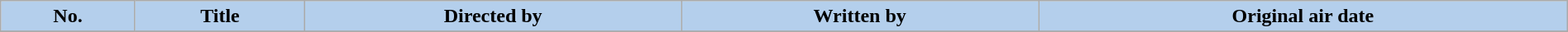<table class="wikitable plainrowheaders" style="width: 100%; margin-right: 0">
<tr>
<th style="background: #B4CFEC;">No.</th>
<th style="background: #B4CFEC;">Title</th>
<th style="background: #B4CFEC;">Directed by</th>
<th style="background: #B4CFEC;">Written by</th>
<th style="background: #B4CFEC;">Original air date</th>
</tr>
<tr>
</tr>
</table>
